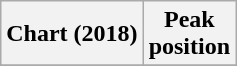<table class="wikitable sortable plainrowheaders" style="text-align:center">
<tr>
<th scope="col">Chart (2018)</th>
<th scope="col">Peak<br>position</th>
</tr>
<tr>
</tr>
</table>
